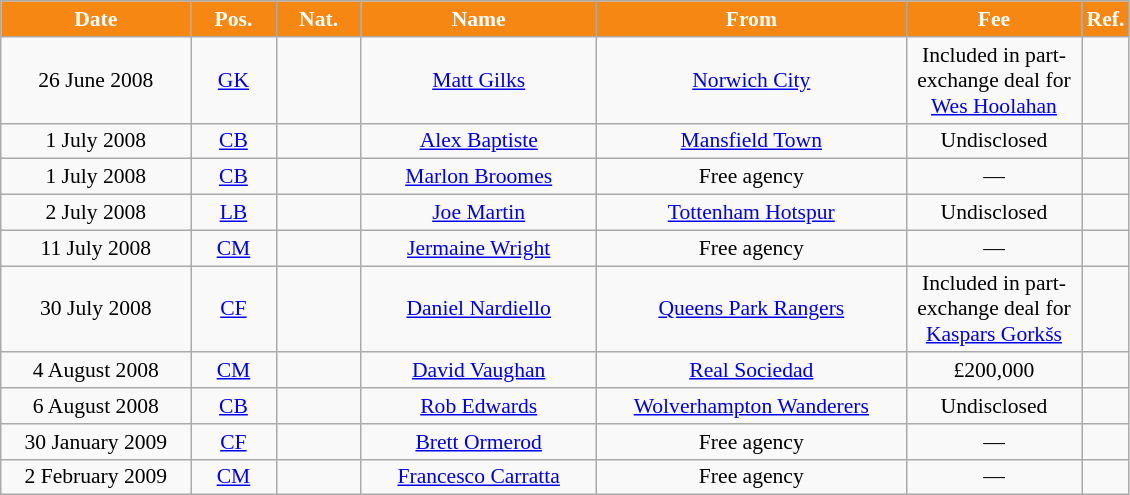<table class="wikitable"  style="text-align:center; font-size:90%; ">
<tr>
<th style="background:#F68712; color:#FFFFFF; width:120px;">Date</th>
<th style="background:#F68712; color:#FFFFFF; width:50px;">Pos.</th>
<th style="background:#F68712; color:#FFFFFF; width:50px;">Nat.</th>
<th style="background:#F68712; color:#FFFFFF; width:150px;">Name</th>
<th style="background:#F68712; color:#FFFFFF; width:200px;">From</th>
<th style="background:#F68712; color:#FFFFFF; width:110px;">Fee</th>
<th style="background:#F68712; color:#FFFFFF; width:25px;">Ref.</th>
</tr>
<tr>
<td>26 June 2008</td>
<td><a href='#'>GK</a></td>
<td></td>
<td><a href='#'>Matt Gilks</a></td>
<td><a href='#'>Norwich City</a></td>
<td>Included in part-exchange deal for <a href='#'>Wes Hoolahan</a></td>
<td></td>
</tr>
<tr>
<td>1 July 2008</td>
<td><a href='#'>CB</a></td>
<td></td>
<td><a href='#'>Alex Baptiste</a></td>
<td><a href='#'>Mansfield Town</a></td>
<td>Undisclosed</td>
<td></td>
</tr>
<tr>
<td>1 July 2008</td>
<td><a href='#'>CB</a></td>
<td></td>
<td><a href='#'>Marlon Broomes</a></td>
<td>Free agency</td>
<td>—</td>
<td></td>
</tr>
<tr>
<td>2 July 2008</td>
<td><a href='#'>LB</a></td>
<td></td>
<td><a href='#'>Joe Martin</a></td>
<td><a href='#'>Tottenham Hotspur</a></td>
<td>Undisclosed</td>
<td></td>
</tr>
<tr>
<td>11 July 2008</td>
<td><a href='#'>CM</a></td>
<td></td>
<td><a href='#'>Jermaine Wright</a></td>
<td>Free agency</td>
<td>—</td>
<td></td>
</tr>
<tr>
<td>30 July 2008</td>
<td><a href='#'>CF</a></td>
<td></td>
<td><a href='#'>Daniel Nardiello</a></td>
<td><a href='#'>Queens Park Rangers</a></td>
<td>Included in part-exchange deal for <a href='#'>Kaspars Gorkšs</a></td>
<td></td>
</tr>
<tr>
<td>4 August 2008</td>
<td><a href='#'>CM</a></td>
<td></td>
<td><a href='#'>David Vaughan</a></td>
<td><a href='#'>Real Sociedad</a></td>
<td>£200,000</td>
<td></td>
</tr>
<tr>
<td>6 August 2008</td>
<td><a href='#'>CB</a></td>
<td></td>
<td><a href='#'>Rob Edwards</a></td>
<td><a href='#'>Wolverhampton Wanderers</a></td>
<td>Undisclosed</td>
<td></td>
</tr>
<tr>
<td>30 January 2009</td>
<td><a href='#'>CF</a></td>
<td></td>
<td><a href='#'>Brett Ormerod</a></td>
<td>Free agency</td>
<td>—</td>
<td></td>
</tr>
<tr>
<td>2 February  2009</td>
<td><a href='#'>CM</a></td>
<td></td>
<td><a href='#'>Francesco Carratta</a></td>
<td>Free agency</td>
<td>—</td>
<td></td>
</tr>
</table>
